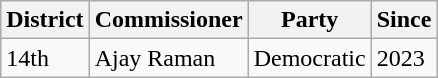<table class="wikitable">
<tr>
<th>District</th>
<th>Commissioner</th>
<th>Party</th>
<th>Since</th>
</tr>
<tr>
<td>14th</td>
<td>Ajay Raman</td>
<td>Democratic</td>
<td>2023</td>
</tr>
</table>
